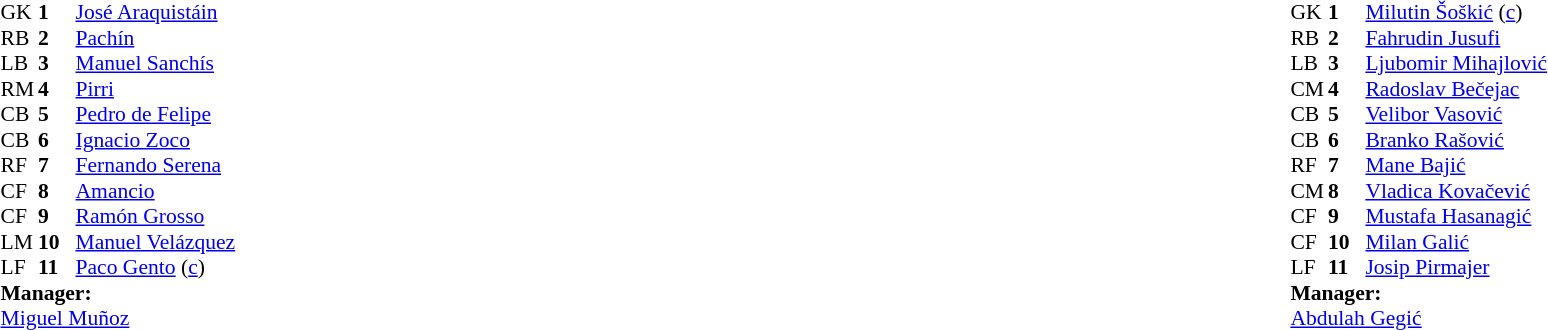<table width="100%">
<tr>
<td valign="top" width="50%"><br><table style="font-size: 90%" cellspacing="0" cellpadding="0">
<tr>
<td colspan="4"></td>
</tr>
<tr>
<th width=25></th>
<th width=25></th>
</tr>
<tr>
<td>GK</td>
<td><strong>1</strong></td>
<td> <a href='#'>José Araquistáin</a></td>
</tr>
<tr>
<td>RB</td>
<td><strong>2</strong></td>
<td> <a href='#'>Pachín</a></td>
</tr>
<tr>
<td>LB</td>
<td><strong>3</strong></td>
<td> <a href='#'>Manuel Sanchís</a></td>
</tr>
<tr>
<td>RM</td>
<td><strong>4</strong></td>
<td> <a href='#'>Pirri</a></td>
</tr>
<tr>
<td>CB</td>
<td><strong>5</strong></td>
<td> <a href='#'>Pedro de Felipe</a></td>
</tr>
<tr>
<td>CB</td>
<td><strong>6</strong></td>
<td> <a href='#'>Ignacio Zoco</a></td>
</tr>
<tr>
<td>RF</td>
<td><strong>7</strong></td>
<td> <a href='#'>Fernando Serena</a></td>
</tr>
<tr>
<td>CF</td>
<td><strong>8</strong></td>
<td> <a href='#'>Amancio</a></td>
</tr>
<tr>
<td>CF</td>
<td><strong>9</strong></td>
<td> <a href='#'>Ramón Grosso</a></td>
</tr>
<tr>
<td>LM</td>
<td><strong>10</strong></td>
<td> <a href='#'>Manuel Velázquez</a></td>
</tr>
<tr>
<td>LF</td>
<td><strong>11</strong></td>
<td> <a href='#'>Paco Gento</a> (<a href='#'>c</a>)</td>
</tr>
<tr>
<td colspan=3><strong>Manager:</strong></td>
</tr>
<tr>
<td colspan=4> <a href='#'>Miguel Muñoz</a></td>
</tr>
</table>
</td>
<td valign="top"></td>
<td valign="top" width="50%"><br><table style="font-size: 90%" cellspacing="0" cellpadding="0" align=center>
<tr>
<td colspan="4"></td>
</tr>
<tr>
<th width=25></th>
<th width=25></th>
</tr>
<tr>
<td>GK</td>
<td><strong>1</strong></td>
<td> <a href='#'>Milutin Šoškić</a> (<a href='#'>c</a>)</td>
</tr>
<tr>
<td>RB</td>
<td><strong>2</strong></td>
<td> <a href='#'>Fahrudin Jusufi</a></td>
</tr>
<tr>
<td>LB</td>
<td><strong>3</strong></td>
<td> <a href='#'>Ljubomir Mihajlović</a></td>
</tr>
<tr>
<td>CM</td>
<td><strong>4</strong></td>
<td> <a href='#'>Radoslav Bečejac</a></td>
</tr>
<tr>
<td>CB</td>
<td><strong>5</strong></td>
<td> <a href='#'>Velibor Vasović</a></td>
</tr>
<tr>
<td>CB</td>
<td><strong>6</strong></td>
<td> <a href='#'>Branko Rašović</a></td>
</tr>
<tr>
<td>RF</td>
<td><strong>7</strong></td>
<td> <a href='#'>Mane Bajić</a></td>
</tr>
<tr>
<td>CM</td>
<td><strong>8</strong></td>
<td> <a href='#'>Vladica Kovačević</a></td>
</tr>
<tr>
<td>CF</td>
<td><strong>9</strong></td>
<td> <a href='#'>Mustafa Hasanagić</a></td>
</tr>
<tr>
<td>CF</td>
<td><strong>10</strong></td>
<td> <a href='#'>Milan Galić</a></td>
</tr>
<tr>
<td>LF</td>
<td><strong>11</strong></td>
<td> <a href='#'>Josip Pirmajer</a></td>
</tr>
<tr>
<td colspan=3><strong>Manager:</strong></td>
</tr>
<tr>
<td colspan=4> <a href='#'>Abdulah Gegić</a></td>
</tr>
</table>
</td>
</tr>
</table>
